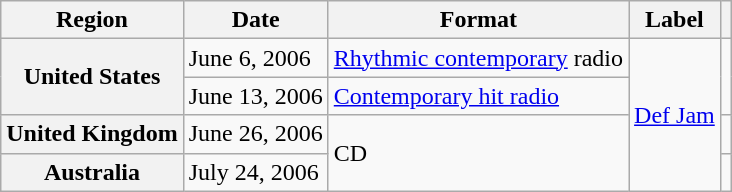<table class="wikitable plainrowheaders">
<tr>
<th scope="col">Region</th>
<th scope="col">Date</th>
<th scope="col">Format</th>
<th scope="col">Label</th>
<th scope="col"></th>
</tr>
<tr>
<th scope="row" rowspan="2">United States</th>
<td>June 6, 2006</td>
<td><a href='#'>Rhythmic contemporary</a> radio</td>
<td rowspan="4"><a href='#'>Def Jam</a></td>
<td rowspan="2"></td>
</tr>
<tr>
<td>June 13, 2006</td>
<td><a href='#'>Contemporary hit radio</a></td>
</tr>
<tr>
<th scope="row">United Kingdom</th>
<td>June 26, 2006</td>
<td rowspan="2">CD</td>
<td></td>
</tr>
<tr>
<th scope="row">Australia</th>
<td>July 24, 2006</td>
<td></td>
</tr>
</table>
